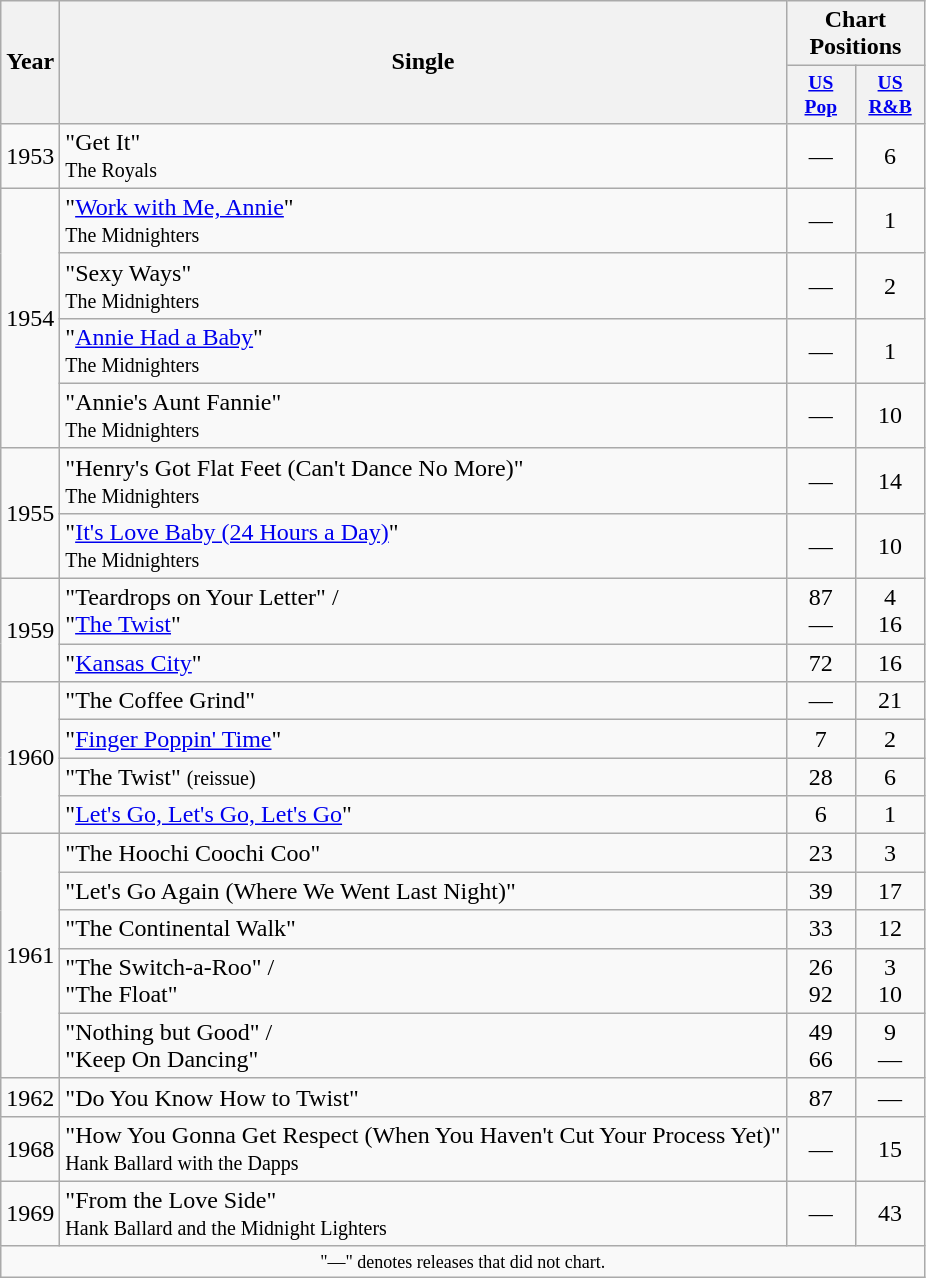<table class="wikitable" style="text-align:center;">
<tr>
<th rowspan="2">Year</th>
<th rowspan="2">Single</th>
<th colspan="3">Chart Positions</th>
</tr>
<tr style="font-size:small;">
<th style="width:40px;"><a href='#'>US Pop</a><br></th>
<th style="width:40px;"><a href='#'>US R&B</a><br></th>
</tr>
<tr>
<td>1953</td>
<td style="text-align:left;">"Get It"<br><small>The Royals</small></td>
<td>—</td>
<td>6</td>
</tr>
<tr>
<td rowspan="4">1954</td>
<td style="text-align:left;">"<a href='#'>Work with Me, Annie</a>"<br><small>The Midnighters</small></td>
<td>—</td>
<td>1</td>
</tr>
<tr>
<td style="text-align:left;">"Sexy Ways"<br><small>The Midnighters</small></td>
<td>—</td>
<td>2</td>
</tr>
<tr>
<td style="text-align:left;">"<a href='#'>Annie Had a Baby</a>"<br><small>The Midnighters</small></td>
<td>—</td>
<td>1</td>
</tr>
<tr>
<td style="text-align:left;">"Annie's Aunt Fannie"<br><small>The Midnighters</small></td>
<td>—</td>
<td>10</td>
</tr>
<tr>
<td rowspan="2">1955</td>
<td style="text-align:left;">"Henry's Got Flat Feet (Can't Dance No More)"<br><small>The Midnighters</small></td>
<td>—</td>
<td>14</td>
</tr>
<tr>
<td style="text-align:left;">"<a href='#'>It's Love Baby (24 Hours a Day)</a>"<br><small>The Midnighters</small></td>
<td>—</td>
<td>10</td>
</tr>
<tr>
<td rowspan="2">1959</td>
<td style="text-align:left;">"Teardrops on Your Letter" /<br>"<a href='#'>The Twist</a>"</td>
<td>87<br>—</td>
<td>4<br>16</td>
</tr>
<tr>
<td style="text-align:left;">"<a href='#'>Kansas City</a>"</td>
<td>72</td>
<td>16</td>
</tr>
<tr>
<td rowspan="4">1960</td>
<td style="text-align:left;">"The Coffee Grind"</td>
<td>—</td>
<td>21</td>
</tr>
<tr>
<td style="text-align:left;">"<a href='#'>Finger Poppin' Time</a>"</td>
<td>7</td>
<td>2</td>
</tr>
<tr>
<td style="text-align:left;">"The Twist"  <small>(reissue)</small></td>
<td>28</td>
<td>6</td>
</tr>
<tr>
<td style="text-align:left;">"<a href='#'>Let's Go, Let's Go, Let's Go</a>"</td>
<td>6</td>
<td>1</td>
</tr>
<tr>
<td rowspan="5">1961</td>
<td style="text-align:left;">"The Hoochi Coochi Coo"</td>
<td>23</td>
<td>3</td>
</tr>
<tr>
<td style="text-align:left;">"Let's Go Again (Where We Went Last Night)"</td>
<td>39</td>
<td>17</td>
</tr>
<tr>
<td style="text-align:left;">"The Continental Walk"</td>
<td>33</td>
<td>12</td>
</tr>
<tr>
<td style="text-align:left;">"The Switch-a-Roo" /<br>"The Float"</td>
<td>26<br>92</td>
<td>3<br>10</td>
</tr>
<tr>
<td style="text-align:left;">"Nothing but Good" /<br>"Keep On Dancing"</td>
<td>49<br>66</td>
<td>9<br>—</td>
</tr>
<tr>
<td>1962</td>
<td style="text-align:left;">"Do You Know How to Twist"</td>
<td>87</td>
<td>—</td>
</tr>
<tr>
<td>1968</td>
<td style="text-align:left;">"How You Gonna Get Respect (When You Haven't Cut Your Process Yet)"<br><small>Hank Ballard with the Dapps</small></td>
<td>—</td>
<td>15</td>
</tr>
<tr>
<td>1969</td>
<td style="text-align:left;">"From the Love Side"<br><small>Hank Ballard and the Midnight Lighters</small></td>
<td>—</td>
<td>43</td>
</tr>
<tr>
<td colspan="8" style="text-align:center; font-size:9pt;">"—" denotes releases that did not chart.</td>
</tr>
</table>
